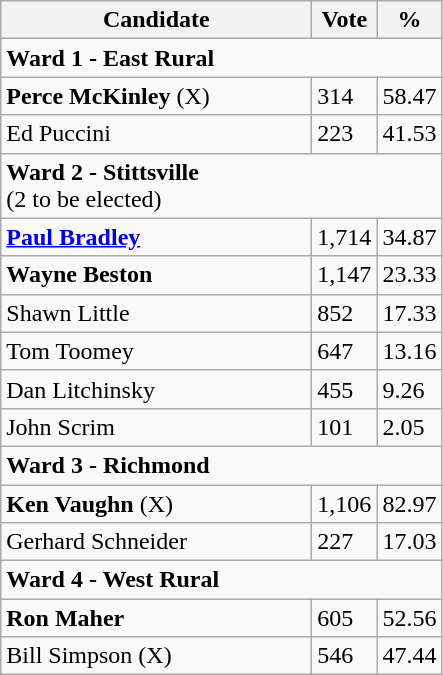<table class="wikitable">
<tr>
<th bgcolor="#DDDDFF" width="200px">Candidate</th>
<th bgcolor="#DDDDFF">Vote</th>
<th bgcolor="#DDDDFF">%</th>
</tr>
<tr>
<td colspan="4"><strong>Ward 1 - East Rural</strong></td>
</tr>
<tr>
<td><strong>Perce McKinley</strong> (X)</td>
<td>314</td>
<td>58.47</td>
</tr>
<tr>
<td>Ed Puccini</td>
<td>223</td>
<td>41.53</td>
</tr>
<tr>
<td colspan="4"><strong>Ward 2 - Stittsville</strong> <br> (2 to be elected)</td>
</tr>
<tr>
<td><strong><a href='#'>Paul Bradley</a></strong></td>
<td>1,714</td>
<td>34.87</td>
</tr>
<tr>
<td><strong>Wayne Beston</strong></td>
<td>1,147</td>
<td>23.33</td>
</tr>
<tr>
<td>Shawn Little</td>
<td>852</td>
<td>17.33</td>
</tr>
<tr>
<td>Tom Toomey</td>
<td>647</td>
<td>13.16</td>
</tr>
<tr>
<td>Dan Litchinsky</td>
<td>455</td>
<td>9.26</td>
</tr>
<tr>
<td>John Scrim</td>
<td>101</td>
<td>2.05</td>
</tr>
<tr>
<td colspan="4"><strong>Ward 3 - Richmond</strong></td>
</tr>
<tr>
<td><strong>Ken Vaughn</strong> (X)</td>
<td>1,106</td>
<td>82.97</td>
</tr>
<tr>
<td>Gerhard Schneider</td>
<td>227</td>
<td>17.03</td>
</tr>
<tr>
<td colspan="4"><strong>Ward 4 - West Rural</strong></td>
</tr>
<tr>
<td><strong>Ron Maher</strong></td>
<td>605</td>
<td>52.56</td>
</tr>
<tr>
<td>Bill Simpson (X)</td>
<td>546</td>
<td>47.44</td>
</tr>
</table>
